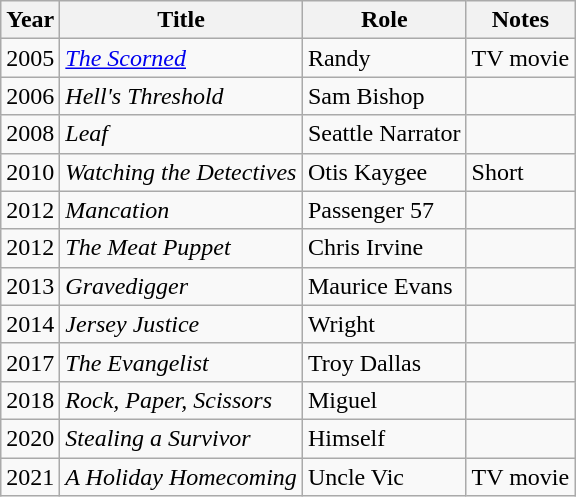<table class="wikitable">
<tr>
<th>Year</th>
<th>Title</th>
<th>Role</th>
<th>Notes</th>
</tr>
<tr>
<td>2005</td>
<td><em><a href='#'>The Scorned</a></em></td>
<td>Randy</td>
<td>TV movie</td>
</tr>
<tr>
<td>2006</td>
<td><em>Hell's Threshold</em></td>
<td>Sam Bishop</td>
<td></td>
</tr>
<tr>
<td>2008</td>
<td><em>Leaf</em></td>
<td>Seattle Narrator</td>
<td></td>
</tr>
<tr>
<td>2010</td>
<td><em>Watching the Detectives</em></td>
<td>Otis Kaygee</td>
<td>Short</td>
</tr>
<tr>
<td>2012</td>
<td><em>Mancation</em></td>
<td>Passenger 57</td>
<td></td>
</tr>
<tr>
<td>2012</td>
<td><em>The Meat Puppet</em></td>
<td>Chris Irvine</td>
<td></td>
</tr>
<tr>
<td>2013</td>
<td><em>Gravedigger</em></td>
<td>Maurice Evans</td>
<td></td>
</tr>
<tr>
<td>2014</td>
<td><em>Jersey Justice</em></td>
<td>Wright</td>
<td></td>
</tr>
<tr>
<td>2017</td>
<td><em>The Evangelist</em></td>
<td>Troy Dallas</td>
<td></td>
</tr>
<tr>
<td>2018</td>
<td><em>Rock, Paper, Scissors</em></td>
<td>Miguel</td>
<td></td>
</tr>
<tr>
<td>2020</td>
<td><em>Stealing a Survivor</em></td>
<td>Himself</td>
<td></td>
</tr>
<tr>
<td>2021</td>
<td><em>A Holiday Homecoming</em></td>
<td>Uncle Vic</td>
<td>TV movie</td>
</tr>
</table>
